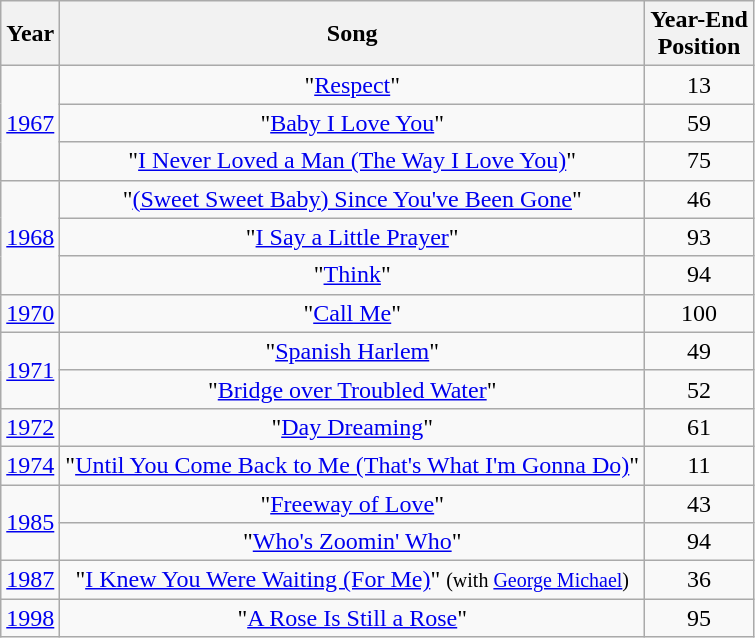<table class="wikitable plainrowheaders" style="text-align:center;" border="1">
<tr>
<th>Year</th>
<th>Song</th>
<th>Year-End<br>Position</th>
</tr>
<tr>
<td scope="row" rowspan="3"><a href='#'>1967</a></td>
<td>"<a href='#'>Respect</a>"</td>
<td>13</td>
</tr>
<tr>
<td>"<a href='#'>Baby I Love You</a>"</td>
<td>59</td>
</tr>
<tr>
<td>"<a href='#'>I Never Loved a Man (The Way I Love You)</a>"</td>
<td>75</td>
</tr>
<tr>
<td scope="row" rowspan="3"><a href='#'>1968</a></td>
<td>"<a href='#'>(Sweet Sweet Baby) Since You've Been Gone</a>"</td>
<td>46</td>
</tr>
<tr>
<td>"<a href='#'>I Say a Little Prayer</a>"</td>
<td>93</td>
</tr>
<tr>
<td>"<a href='#'>Think</a>"</td>
<td>94</td>
</tr>
<tr>
<td scope="row"><a href='#'>1970</a></td>
<td>"<a href='#'>Call Me</a>"</td>
<td>100</td>
</tr>
<tr>
<td scope="row" rowspan="2"><a href='#'>1971</a></td>
<td>"<a href='#'>Spanish Harlem</a>"</td>
<td>49</td>
</tr>
<tr>
<td>"<a href='#'>Bridge over Troubled Water</a>"</td>
<td>52</td>
</tr>
<tr>
<td scope="row"><a href='#'>1972</a></td>
<td>"<a href='#'>Day Dreaming</a>"</td>
<td>61</td>
</tr>
<tr>
<td scope="row"><a href='#'>1974</a></td>
<td>"<a href='#'>Until You Come Back to Me (That's What I'm Gonna Do)</a>"</td>
<td>11</td>
</tr>
<tr>
<td scope="row" rowspan="2"><a href='#'>1985</a></td>
<td>"<a href='#'>Freeway of Love</a>"</td>
<td>43</td>
</tr>
<tr>
<td>"<a href='#'>Who's Zoomin' Who</a>"</td>
<td>94</td>
</tr>
<tr>
<td scope="row"><a href='#'>1987</a></td>
<td>"<a href='#'>I Knew You Were Waiting (For Me)</a>" <small>(with <a href='#'>George Michael</a>)</small></td>
<td>36</td>
</tr>
<tr>
<td scope="row"><a href='#'>1998</a></td>
<td>"<a href='#'>A Rose Is Still a Rose</a>"</td>
<td>95</td>
</tr>
</table>
